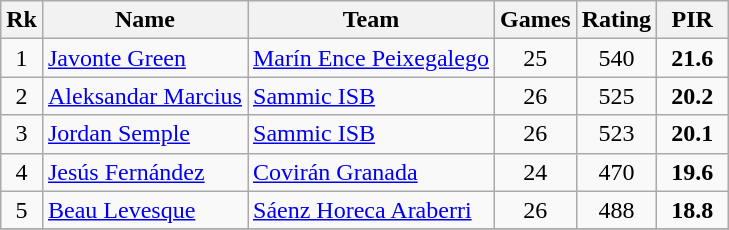<table class="wikitable" style="text-align: center;">
<tr>
<th>Rk</th>
<th>Name</th>
<th>Team</th>
<th>Games</th>
<th>Rating</th>
<th width=40>PIR</th>
</tr>
<tr>
<td>1</td>
<td align="left"> <a href='#'>Javonte Green</a></td>
<td align="left"><a href='#'>Marín Ence Peixegalego</a></td>
<td>25</td>
<td>540</td>
<td><strong>21.6</strong></td>
</tr>
<tr>
<td>2</td>
<td align="left"> <a href='#'>Aleksandar Marcius</a></td>
<td align="left"><a href='#'>Sammic ISB</a></td>
<td>26</td>
<td>525</td>
<td><strong>20.2</strong></td>
</tr>
<tr>
<td>3</td>
<td align="left"> <a href='#'>Jordan Semple</a></td>
<td align="left"><a href='#'>Sammic ISB</a></td>
<td>26</td>
<td>523</td>
<td><strong>20.1</strong></td>
</tr>
<tr>
<td>4</td>
<td align="left"> <a href='#'>Jesús Fernández</a></td>
<td align="left"><a href='#'>Covirán Granada</a></td>
<td>24</td>
<td>470</td>
<td><strong>19.6</strong></td>
</tr>
<tr>
<td>5</td>
<td align="left"> <a href='#'>Beau Levesque</a></td>
<td align="left"><a href='#'>Sáenz Horeca Araberri</a></td>
<td>26</td>
<td>488</td>
<td><strong>18.8</strong></td>
</tr>
<tr>
</tr>
</table>
